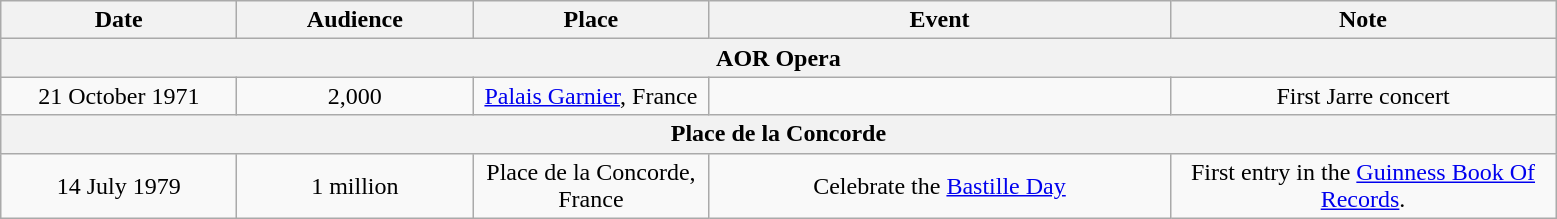<table class="wikitable" style="text-align:center;">
<tr>
<th style="width:150px;" style="background-color:#C4C5C5;">Date</th>
<th style="width:150px;" style="background-color:#C4C5C5;">Audience</th>
<th style="width:150px;" style="background-color:#C4C5C5;">Place</th>
<th style="width:300px;" style="background-color:#C4C5C5;">Event</th>
<th style="width:250px;" style="background-color:#C4C5C5;">Note</th>
</tr>
<tr>
<th colspan=5>AOR Opera</th>
</tr>
<tr>
<td>21 October 1971</td>
<td>2,000</td>
<td><a href='#'>Palais Garnier</a>, France</td>
<td></td>
<td>First Jarre concert</td>
</tr>
<tr>
<th colspan=5>Place de la Concorde</th>
</tr>
<tr>
<td>14 July 1979</td>
<td>1 million</td>
<td>Place de la Concorde, France</td>
<td>Celebrate the <a href='#'>Bastille Day</a></td>
<td>First entry in the <a href='#'>Guinness Book Of Records</a>.</td>
</tr>
</table>
